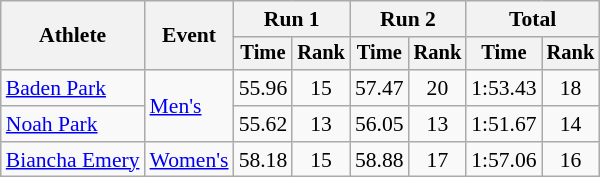<table class="wikitable" style="font-size:90%">
<tr>
<th rowspan="2">Athlete</th>
<th rowspan="2">Event</th>
<th colspan="2">Run 1</th>
<th colspan="2">Run 2</th>
<th colspan="2">Total</th>
</tr>
<tr style="font-size:95%">
<th>Time</th>
<th>Rank</th>
<th>Time</th>
<th>Rank</th>
<th>Time</th>
<th>Rank</th>
</tr>
<tr align=center>
<td align=left><a href='#'>Baden Park</a></td>
<td align=left rowspan=2><a href='#'>Men's</a></td>
<td>55.96</td>
<td>15</td>
<td>57.47</td>
<td>20</td>
<td>1:53.43</td>
<td>18</td>
</tr>
<tr align=center>
<td align=left><a href='#'>Noah Park</a></td>
<td>55.62</td>
<td>13</td>
<td>56.05</td>
<td>13</td>
<td>1:51.67</td>
<td>14</td>
</tr>
<tr align=center>
<td align=left><a href='#'>Biancha Emery</a></td>
<td align=left><a href='#'>Women's</a></td>
<td>58.18</td>
<td>15</td>
<td>58.88</td>
<td>17</td>
<td>1:57.06</td>
<td>16</td>
</tr>
</table>
